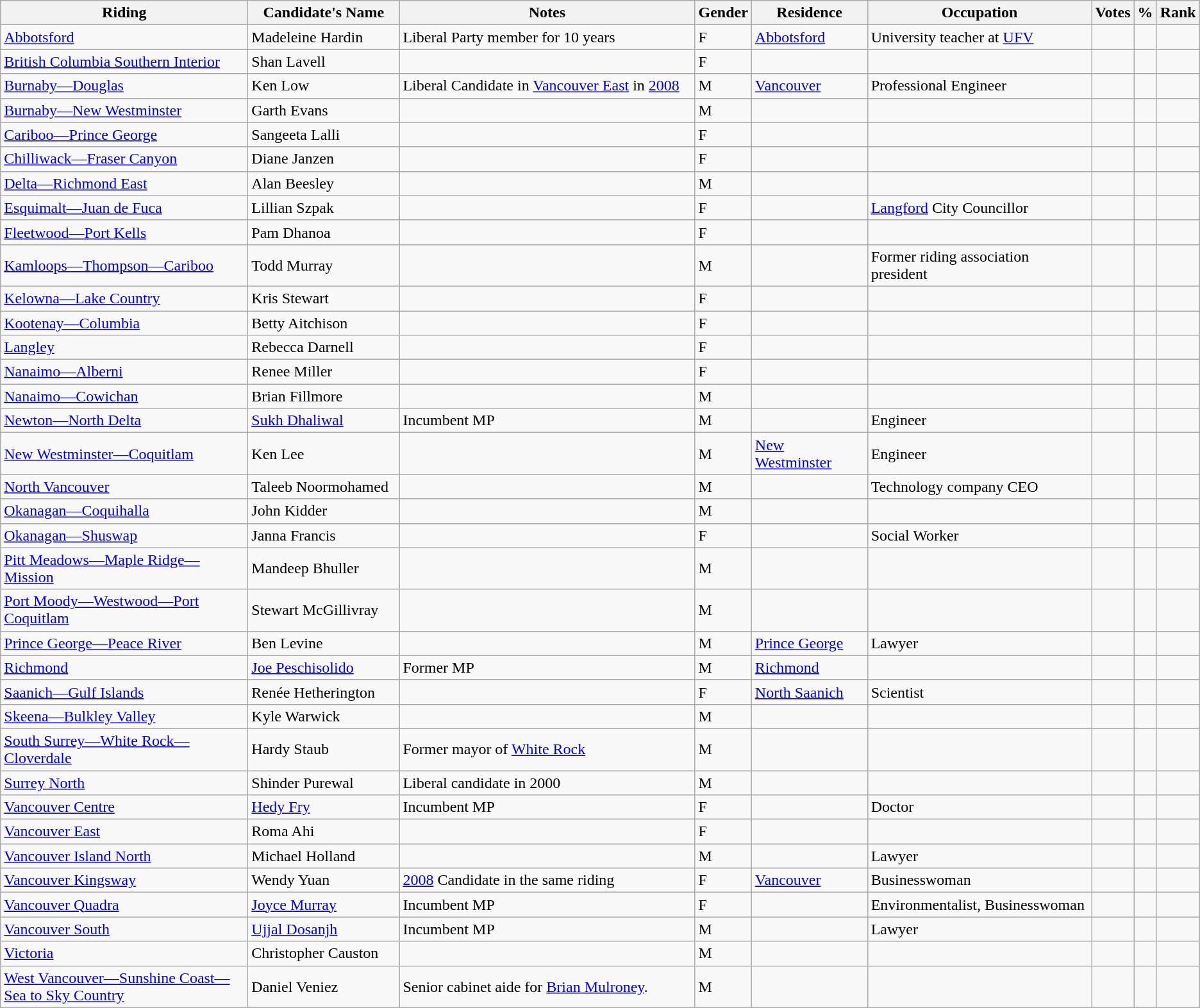<table class="wikitable sortable">
<tr>
<th style="width:250px;">Riding<br></th>
<th style="width:150px;">Candidate's Name</th>
<th style="width:300px;">Notes</th>
<th>Gender</th>
<th>Residence</th>
<th>Occupation</th>
<th>Votes</th>
<th>%</th>
<th>Rank</th>
</tr>
<tr>
<td><a href='#'>Abbotsford</a></td>
<td>Madeleine Hardin</td>
<td>Liberal Party member for 10 years</td>
<td>F</td>
<td><a href='#'>Abbotsford</a></td>
<td>University teacher at <a href='#'>UFV</a></td>
<td></td>
<td></td>
<td></td>
</tr>
<tr>
<td><a href='#'>British Columbia Southern Interior</a></td>
<td>Shan Lavell</td>
<td></td>
<td>F</td>
<td></td>
<td></td>
<td></td>
<td></td>
<td></td>
</tr>
<tr>
<td><a href='#'>Burnaby—Douglas</a></td>
<td>Ken Low</td>
<td>Liberal Candidate in <a href='#'>Vancouver East</a> in <a href='#'>2008</a></td>
<td>M</td>
<td><a href='#'>Vancouver</a></td>
<td>Professional Engineer</td>
<td></td>
<td></td>
<td></td>
</tr>
<tr>
<td><a href='#'>Burnaby—New Westminster</a></td>
<td>Garth Evans</td>
<td></td>
<td>M</td>
<td></td>
<td></td>
<td></td>
<td></td>
<td></td>
</tr>
<tr>
<td><a href='#'>Cariboo—Prince George</a></td>
<td>Sangeeta Lalli</td>
<td></td>
<td>F</td>
<td></td>
<td></td>
<td></td>
<td></td>
<td></td>
</tr>
<tr>
<td><a href='#'>Chilliwack—Fraser Canyon</a></td>
<td>Diane Janzen</td>
<td></td>
<td>F</td>
<td></td>
<td></td>
<td></td>
<td></td>
<td></td>
</tr>
<tr>
<td><a href='#'>Delta—Richmond East</a></td>
<td>Alan Beesley</td>
<td></td>
<td>M</td>
<td></td>
<td></td>
<td></td>
<td></td>
<td></td>
</tr>
<tr>
<td><a href='#'>Esquimalt—Juan de Fuca</a></td>
<td>Lillian Szpak</td>
<td></td>
<td>F</td>
<td></td>
<td><a href='#'>Langford</a> City Councillor</td>
<td></td>
<td></td>
<td></td>
</tr>
<tr>
<td><a href='#'>Fleetwood—Port Kells</a></td>
<td>Pam Dhanoa</td>
<td></td>
<td>F</td>
<td></td>
<td></td>
<td></td>
<td></td>
<td></td>
</tr>
<tr>
<td><a href='#'>Kamloops—Thompson—Cariboo</a></td>
<td>Todd Murray</td>
<td></td>
<td>M</td>
<td></td>
<td>Former riding association president</td>
<td></td>
<td></td>
<td></td>
</tr>
<tr>
<td><a href='#'>Kelowna—Lake Country</a></td>
<td>Kris Stewart</td>
<td></td>
<td>F</td>
<td></td>
<td></td>
<td></td>
<td></td>
<td></td>
</tr>
<tr>
<td><a href='#'>Kootenay—Columbia</a></td>
<td>Betty Aitchison</td>
<td></td>
<td>F</td>
<td></td>
<td></td>
<td></td>
<td></td>
<td></td>
</tr>
<tr>
<td><a href='#'>Langley</a></td>
<td>Rebecca Darnell</td>
<td></td>
<td>F</td>
<td></td>
<td></td>
<td></td>
<td></td>
<td></td>
</tr>
<tr>
<td><a href='#'>Nanaimo—Alberni</a></td>
<td>Renee Miller</td>
<td></td>
<td>F</td>
<td></td>
<td></td>
<td></td>
<td></td>
<td></td>
</tr>
<tr>
<td><a href='#'>Nanaimo—Cowichan</a></td>
<td>Brian Fillmore</td>
<td></td>
<td>M</td>
<td></td>
<td></td>
<td></td>
<td></td>
<td></td>
</tr>
<tr>
<td><a href='#'>Newton—North Delta</a></td>
<td><a href='#'>Sukh Dhaliwal</a></td>
<td>Incumbent MP</td>
<td>M</td>
<td></td>
<td>Engineer</td>
<td></td>
<td></td>
<td></td>
</tr>
<tr>
<td><a href='#'>New Westminster—Coquitlam</a></td>
<td>Ken Lee</td>
<td></td>
<td>M</td>
<td><a href='#'>New Westminster</a></td>
<td>Engineer</td>
<td></td>
<td></td>
<td></td>
</tr>
<tr>
<td><a href='#'>North Vancouver</a></td>
<td>Taleeb Noormohamed</td>
<td></td>
<td>M</td>
<td></td>
<td>Technology company CEO</td>
<td></td>
<td></td>
<td></td>
</tr>
<tr>
<td><a href='#'>Okanagan—Coquihalla</a></td>
<td>John Kidder</td>
<td></td>
<td>M</td>
<td></td>
<td></td>
<td></td>
<td></td>
<td></td>
</tr>
<tr>
<td><a href='#'>Okanagan—Shuswap</a></td>
<td>Janna Francis</td>
<td></td>
<td>F</td>
<td></td>
<td>Social Worker</td>
<td></td>
<td></td>
<td></td>
</tr>
<tr>
<td><a href='#'>Pitt Meadows—Maple Ridge—Mission</a></td>
<td>Mandeep Bhuller</td>
<td></td>
<td>M</td>
<td></td>
<td></td>
<td></td>
<td></td>
<td></td>
</tr>
<tr>
<td><a href='#'>Port Moody—Westwood—Port Coquitlam</a></td>
<td>Stewart McGillivray</td>
<td></td>
<td>M</td>
<td></td>
<td></td>
<td></td>
<td></td>
<td></td>
</tr>
<tr>
<td><a href='#'>Prince George—Peace River</a></td>
<td>Ben Levine</td>
<td></td>
<td>M</td>
<td><a href='#'>Prince George</a></td>
<td>Lawyer</td>
<td></td>
<td></td>
<td></td>
</tr>
<tr>
<td><a href='#'>Richmond</a></td>
<td><a href='#'>Joe Peschisolido</a></td>
<td>Former MP </td>
<td>M</td>
<td><a href='#'>Richmond</a></td>
<td></td>
<td></td>
<td></td>
<td></td>
</tr>
<tr>
<td><a href='#'>Saanich—Gulf Islands</a></td>
<td>Renée Hetherington</td>
<td></td>
<td>F</td>
<td><a href='#'>North Saanich</a></td>
<td>Scientist</td>
<td></td>
<td></td>
<td></td>
</tr>
<tr>
<td><a href='#'>Skeena—Bulkley Valley</a></td>
<td>Kyle Warwick</td>
<td></td>
<td>M</td>
<td></td>
<td></td>
<td></td>
<td></td>
<td></td>
</tr>
<tr>
<td><a href='#'>South Surrey—White Rock—Cloverdale</a></td>
<td>Hardy Staub</td>
<td>Former mayor of <a href='#'>White Rock</a></td>
<td>M</td>
<td></td>
<td></td>
<td></td>
<td></td>
<td></td>
</tr>
<tr>
<td><a href='#'>Surrey North</a></td>
<td>Shinder Purewal</td>
<td>Liberal candidate in 2000</td>
<td>M</td>
<td></td>
<td></td>
<td></td>
<td></td>
<td></td>
</tr>
<tr>
<td><a href='#'>Vancouver Centre</a></td>
<td><a href='#'>Hedy Fry</a></td>
<td>Incumbent MP</td>
<td>F</td>
<td></td>
<td>Doctor</td>
<td></td>
<td></td>
<td></td>
</tr>
<tr>
<td><a href='#'>Vancouver East</a></td>
<td>Roma Ahi</td>
<td></td>
<td>F</td>
<td></td>
<td></td>
<td></td>
<td></td>
<td></td>
</tr>
<tr>
<td><a href='#'>Vancouver Island North</a></td>
<td>Michael Holland</td>
<td></td>
<td>M</td>
<td></td>
<td>Lawyer</td>
<td></td>
<td></td>
<td></td>
</tr>
<tr>
<td><a href='#'>Vancouver Kingsway</a></td>
<td>Wendy Yuan</td>
<td><a href='#'>2008</a> Candidate in the same riding </td>
<td>F</td>
<td><a href='#'>Vancouver</a></td>
<td>Businesswoman</td>
<td></td>
<td></td>
<td></td>
</tr>
<tr>
<td><a href='#'>Vancouver Quadra</a></td>
<td><a href='#'>Joyce Murray</a></td>
<td>Incumbent MP</td>
<td>F</td>
<td></td>
<td>Environmentalist, Businesswoman</td>
<td></td>
<td></td>
<td></td>
</tr>
<tr>
<td><a href='#'>Vancouver South</a></td>
<td><a href='#'>Ujjal Dosanjh</a></td>
<td>Incumbent MP</td>
<td>M</td>
<td></td>
<td>Lawyer</td>
<td></td>
<td></td>
<td></td>
</tr>
<tr>
<td><a href='#'>Victoria</a></td>
<td>Christopher Causton</td>
<td></td>
<td>M</td>
<td></td>
<td></td>
<td></td>
<td></td>
<td></td>
</tr>
<tr>
<td><a href='#'>West Vancouver—Sunshine Coast—Sea to Sky Country</a></td>
<td>Daniel Veniez</td>
<td>Senior cabinet aide for <a href='#'>Brian Mulroney</a>.</td>
<td>M</td>
<td></td>
<td></td>
<td></td>
<td></td>
<td></td>
</tr>
</table>
